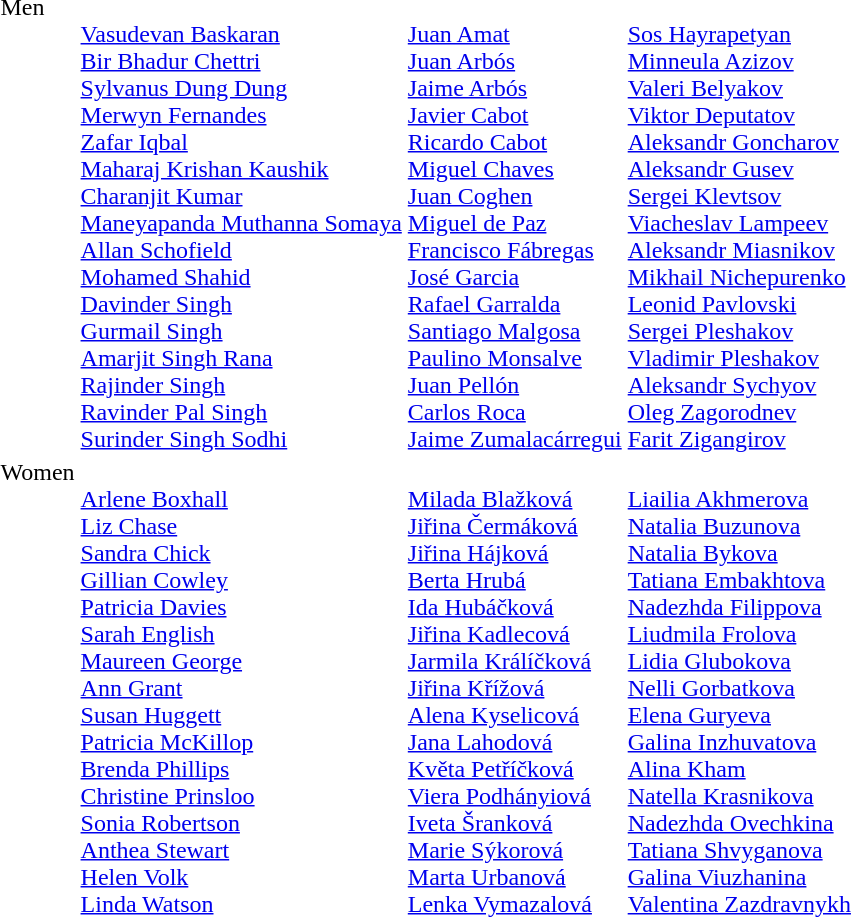<table>
<tr valign="top">
<td>Men<br></td>
<td><br><a href='#'>Vasudevan Baskaran</a><br><a href='#'>Bir Bhadur Chettri</a><br><a href='#'>Sylvanus Dung Dung</a><br><a href='#'>Merwyn Fernandes</a><br><a href='#'>Zafar Iqbal</a><br><a href='#'>Maharaj Krishan Kaushik</a><br><a href='#'>Charanjit Kumar</a><br><a href='#'>Maneyapanda Muthanna Somaya</a><br><a href='#'>Allan Schofield</a><br><a href='#'>Mohamed Shahid</a><br><a href='#'>Davinder Singh</a><br><a href='#'>Gurmail Singh</a><br><a href='#'>Amarjit Singh Rana</a><br><a href='#'>Rajinder Singh</a><br><a href='#'>Ravinder Pal Singh</a><br><a href='#'>Surinder Singh Sodhi</a></td>
<td><br><a href='#'>Juan Amat</a><br><a href='#'>Juan Arbós</a><br><a href='#'>Jaime Arbós</a><br><a href='#'>Javier Cabot</a><br><a href='#'>Ricardo Cabot</a><br><a href='#'>Miguel Chaves</a><br><a href='#'>Juan Coghen</a><br><a href='#'>Miguel de Paz</a><br><a href='#'>Francisco Fábregas</a><br><a href='#'>José Garcia</a><br><a href='#'>Rafael Garralda</a><br><a href='#'>Santiago Malgosa</a><br><a href='#'>Paulino Monsalve</a><br><a href='#'>Juan Pellón</a><br><a href='#'>Carlos Roca</a><br><a href='#'>Jaime Zumalacárregui</a></td>
<td><br><a href='#'>Sos Hayrapetyan</a><br><a href='#'>Minneula Azizov</a><br><a href='#'>Valeri Belyakov</a><br><a href='#'>Viktor Deputatov</a><br><a href='#'>Aleksandr Goncharov</a><br><a href='#'>Aleksandr Gusev</a><br><a href='#'>Sergei Klevtsov</a><br><a href='#'>Viacheslav Lampeev</a><br><a href='#'>Aleksandr Miasnikov</a><br><a href='#'>Mikhail Nichepurenko</a><br><a href='#'>Leonid Pavlovski</a><br><a href='#'>Sergei Pleshakov</a><br><a href='#'>Vladimir Pleshakov</a><br><a href='#'>Aleksandr Sychyov</a><br><a href='#'>Oleg Zagorodnev</a><br><a href='#'>Farit Zigangirov</a></td>
</tr>
<tr valign="top">
<td>Women<br></td>
<td><br><a href='#'>Arlene Boxhall</a><br><a href='#'>Liz Chase</a><br><a href='#'>Sandra Chick</a><br><a href='#'>Gillian Cowley</a><br><a href='#'>Patricia Davies</a><br><a href='#'>Sarah English</a><br><a href='#'>Maureen George</a><br><a href='#'>Ann Grant</a><br><a href='#'>Susan Huggett</a><br><a href='#'>Patricia McKillop</a><br><a href='#'>Brenda Phillips</a><br><a href='#'>Christine Prinsloo</a><br><a href='#'>Sonia Robertson</a><br><a href='#'>Anthea Stewart</a><br><a href='#'>Helen Volk</a><br><a href='#'>Linda Watson</a></td>
<td><br><a href='#'>Milada Blažková</a><br><a href='#'>Jiřina Čermáková</a><br><a href='#'>Jiřina Hájková</a><br><a href='#'>Berta Hrubá</a><br><a href='#'>Ida Hubáčková</a><br><a href='#'>Jiřina Kadlecová</a><br><a href='#'>Jarmila Králíčková</a><br><a href='#'>Jiřina Křížová</a><br><a href='#'>Alena Kyselicová</a><br><a href='#'>Jana Lahodová</a><br><a href='#'>Květa Petříčková</a><br><a href='#'>Viera Podhányiová</a><br><a href='#'>Iveta Šranková</a><br><a href='#'>Marie Sýkorová</a><br><a href='#'>Marta Urbanová</a><br><a href='#'>Lenka Vymazalová</a></td>
<td><br><a href='#'>Liailia Akhmerova</a><br><a href='#'>Natalia Buzunova</a><br><a href='#'>Natalia Bykova</a><br><a href='#'>Tatiana Embakhtova</a><br><a href='#'>Nadezhda Filippova</a><br><a href='#'>Liudmila Frolova</a><br><a href='#'>Lidia Glubokova</a><br><a href='#'>Nelli Gorbatkova</a><br><a href='#'>Elena Guryeva</a><br><a href='#'>Galina Inzhuvatova</a><br><a href='#'>Alina Kham</a><br><a href='#'>Natella Krasnikova</a><br><a href='#'>Nadezhda Ovechkina</a><br><a href='#'>Tatiana Shvyganova</a><br><a href='#'>Galina Viuzhanina</a><br><a href='#'>Valentina Zazdravnykh</a></td>
</tr>
</table>
